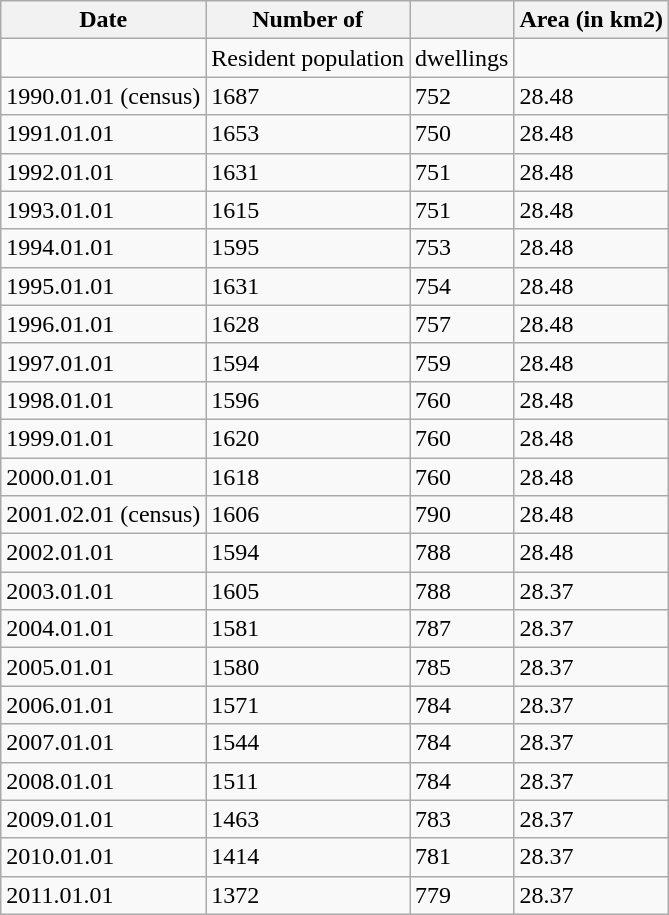<table class="wikitable">
<tr>
<th>Date</th>
<th>Number of</th>
<th></th>
<th>Area (in km2)</th>
</tr>
<tr>
<td></td>
<td>Resident population</td>
<td>dwellings</td>
<td></td>
</tr>
<tr>
<td>1990.01.01 (census)</td>
<td>1687</td>
<td>752</td>
<td>28.48</td>
</tr>
<tr>
<td>1991.01.01</td>
<td>1653</td>
<td>750</td>
<td>28.48</td>
</tr>
<tr>
<td>1992.01.01</td>
<td>1631</td>
<td>751</td>
<td>28.48</td>
</tr>
<tr>
<td>1993.01.01</td>
<td>1615</td>
<td>751</td>
<td>28.48</td>
</tr>
<tr>
<td>1994.01.01</td>
<td>1595</td>
<td>753</td>
<td>28.48</td>
</tr>
<tr>
<td>1995.01.01</td>
<td>1631</td>
<td>754</td>
<td>28.48</td>
</tr>
<tr>
<td>1996.01.01</td>
<td>1628</td>
<td>757</td>
<td>28.48</td>
</tr>
<tr>
<td>1997.01.01</td>
<td>1594</td>
<td>759</td>
<td>28.48</td>
</tr>
<tr>
<td>1998.01.01</td>
<td>1596</td>
<td>760</td>
<td>28.48</td>
</tr>
<tr>
<td>1999.01.01</td>
<td>1620</td>
<td>760</td>
<td>28.48</td>
</tr>
<tr>
<td>2000.01.01</td>
<td>1618</td>
<td>760</td>
<td>28.48</td>
</tr>
<tr>
<td>2001.02.01 (census)</td>
<td>1606</td>
<td>790</td>
<td>28.48</td>
</tr>
<tr>
<td>2002.01.01</td>
<td>1594</td>
<td>788</td>
<td>28.48</td>
</tr>
<tr>
<td>2003.01.01</td>
<td>1605</td>
<td>788</td>
<td>28.37</td>
</tr>
<tr>
<td>2004.01.01</td>
<td>1581</td>
<td>787</td>
<td>28.37</td>
</tr>
<tr>
<td>2005.01.01</td>
<td>1580</td>
<td>785</td>
<td>28.37</td>
</tr>
<tr>
<td>2006.01.01</td>
<td>1571</td>
<td>784</td>
<td>28.37</td>
</tr>
<tr>
<td>2007.01.01</td>
<td>1544</td>
<td>784</td>
<td>28.37</td>
</tr>
<tr>
<td>2008.01.01</td>
<td>1511</td>
<td>784</td>
<td>28.37</td>
</tr>
<tr>
<td>2009.01.01</td>
<td>1463</td>
<td>783</td>
<td>28.37</td>
</tr>
<tr>
<td>2010.01.01</td>
<td>1414</td>
<td>781</td>
<td>28.37</td>
</tr>
<tr>
<td>2011.01.01</td>
<td>1372</td>
<td>779</td>
<td>28.37</td>
</tr>
</table>
